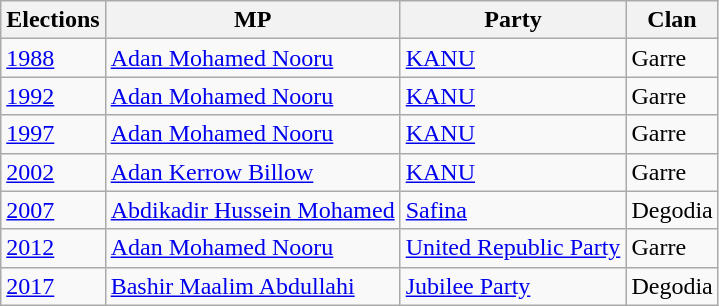<table class="wikitable">
<tr>
<th>Elections</th>
<th>MP </th>
<th>Party</th>
<th>Clan</th>
</tr>
<tr>
<td><a href='#'>1988</a></td>
<td><a href='#'>Adan Mohamed Nooru</a></td>
<td><a href='#'>KANU</a></td>
<td>Garre</td>
</tr>
<tr>
<td><a href='#'>1992</a></td>
<td><a href='#'>Adan Mohamed Nooru</a></td>
<td><a href='#'>KANU</a></td>
<td>Garre</td>
</tr>
<tr>
<td><a href='#'>1997</a></td>
<td><a href='#'>Adan Mohamed Nooru</a></td>
<td><a href='#'>KANU</a></td>
<td>Garre</td>
</tr>
<tr>
<td><a href='#'>2002</a></td>
<td><a href='#'>Adan Kerrow Billow</a></td>
<td><a href='#'>KANU</a></td>
<td>Garre</td>
</tr>
<tr>
<td><a href='#'>2007</a></td>
<td><a href='#'>Abdikadir Hussein Mohamed</a></td>
<td><a href='#'>Safina</a></td>
<td>Degodia</td>
</tr>
<tr>
<td><a href='#'>2012</a></td>
<td><a href='#'>Adan Mohamed Nooru</a></td>
<td><a href='#'>United Republic Party</a></td>
<td>Garre</td>
</tr>
<tr>
<td><a href='#'>2017</a></td>
<td><a href='#'>Bashir Maalim Abdullahi</a></td>
<td><a href='#'>Jubilee Party</a></td>
<td>Degodia</td>
</tr>
</table>
